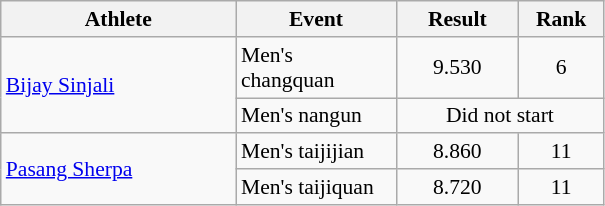<table class="wikitable" style="font-size:90%; text-align:center">
<tr>
<th width="150">Athlete</th>
<th width="100">Event</th>
<th width="75">Result</th>
<th width="50">Rank</th>
</tr>
<tr>
<td align="left" rowspan="2"><a href='#'>Bijay Sinjali</a></td>
<td align="left">Men's changquan</td>
<td>9.530</td>
<td>6</td>
</tr>
<tr>
<td align="left">Men's nangun</td>
<td colspan=2>Did not start</td>
</tr>
<tr>
<td align="left" rowspan="2"><a href='#'>Pasang Sherpa</a></td>
<td align="left">Men's taijijian</td>
<td>8.860</td>
<td>11</td>
</tr>
<tr>
<td align="left">Men's taijiquan</td>
<td>8.720</td>
<td>11</td>
</tr>
</table>
